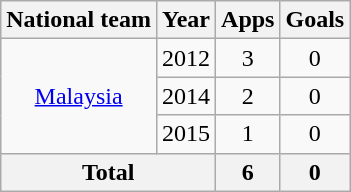<table class=wikitable style="text-align: center;">
<tr>
<th>National team</th>
<th>Year</th>
<th>Apps</th>
<th>Goals</th>
</tr>
<tr>
<td rowspan=3><a href='#'>Malaysia</a></td>
<td>2012</td>
<td>3</td>
<td>0</td>
</tr>
<tr>
<td>2014</td>
<td>2</td>
<td>0</td>
</tr>
<tr>
<td>2015</td>
<td>1</td>
<td>0</td>
</tr>
<tr>
<th colspan=2>Total</th>
<th>6</th>
<th>0</th>
</tr>
</table>
